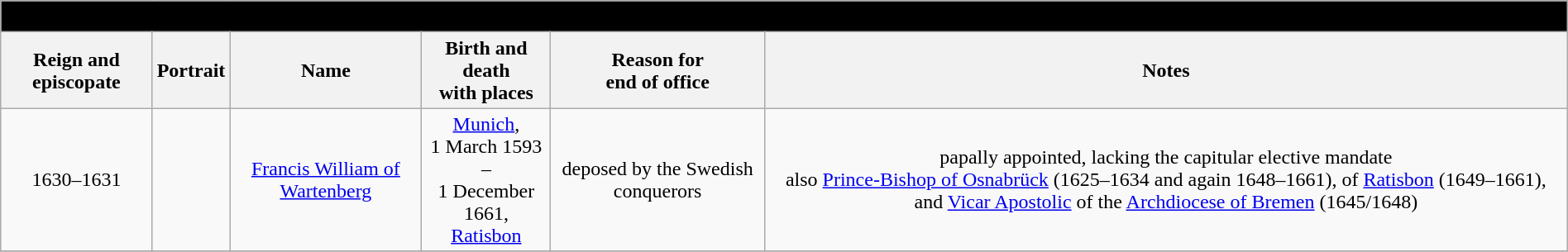<table width=100% class="wikitable">
<tr>
<td colspan="6" bgcolor=black align=center><strong><span>Roman Catholic Prince-Bishop of Verden (1630–1631)</span></strong></td>
</tr>
<tr>
<th>Reign and episcopate</th>
<th>Portrait</th>
<th>Name</th>
<th>Birth and death<br>with places</th>
<th>Reason for <br>end of office</th>
<th>Notes</th>
</tr>
<tr>
<td align=center>1630–1631</td>
<td align=center></td>
<td align="center"><a href='#'>Francis William of Wartenberg</a></td>
<td align="center"><a href='#'>Munich</a>, <br>1 March 1593 – <br>1 December 1661, <br><a href='#'>Ratisbon</a></td>
<td align="center">deposed by the Swedish conquerors</td>
<td align="center">papally appointed, lacking the capitular elective mandate <br>also <a href='#'>Prince-Bishop of Osnabrück</a> (1625–1634 and again 1648–1661), of <a href='#'>Ratisbon</a> (1649–1661), and <a href='#'>Vicar Apostolic</a> of the <a href='#'>Archdiocese of Bremen</a> (1645/1648)</td>
</tr>
<tr>
</tr>
</table>
